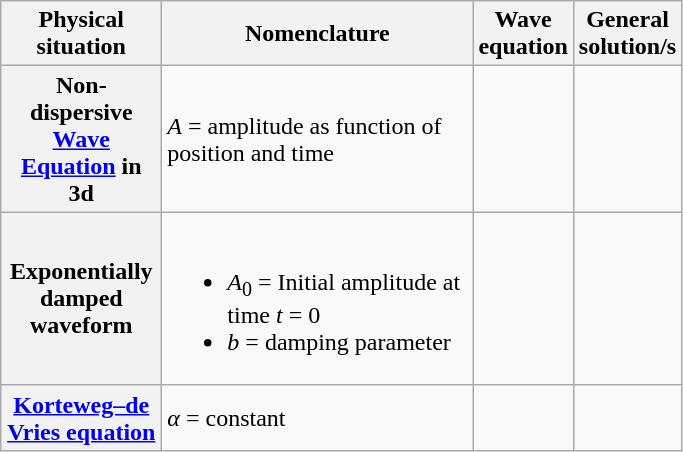<table class="wikitable">
<tr>
<th scope="col" style="width:100px;">Physical situation</th>
<th scope="col" style="width:200px;">Nomenclature</th>
<th scope="col" style="width:10px;">Wave equation</th>
<th scope="col" style="width:10px;">General solution/s</th>
</tr>
<tr>
<th>Non-dispersive <a href='#'>Wave Equation</a> in 3d</th>
<td><em>A</em> = amplitude as function of position and time</td>
<td></td>
<td></td>
</tr>
<tr>
<th>Exponentially damped waveform</th>
<td><br><ul><li><em>A</em><sub>0</sub> = Initial amplitude at time <em>t</em> = 0</li><li><em>b</em> = damping parameter</li></ul></td>
<td></td>
<td></td>
</tr>
<tr>
<th><a href='#'>Korteweg–de Vries equation</a></th>
<td><em>α</em> = constant</td>
<td></td>
<td></td>
</tr>
</table>
